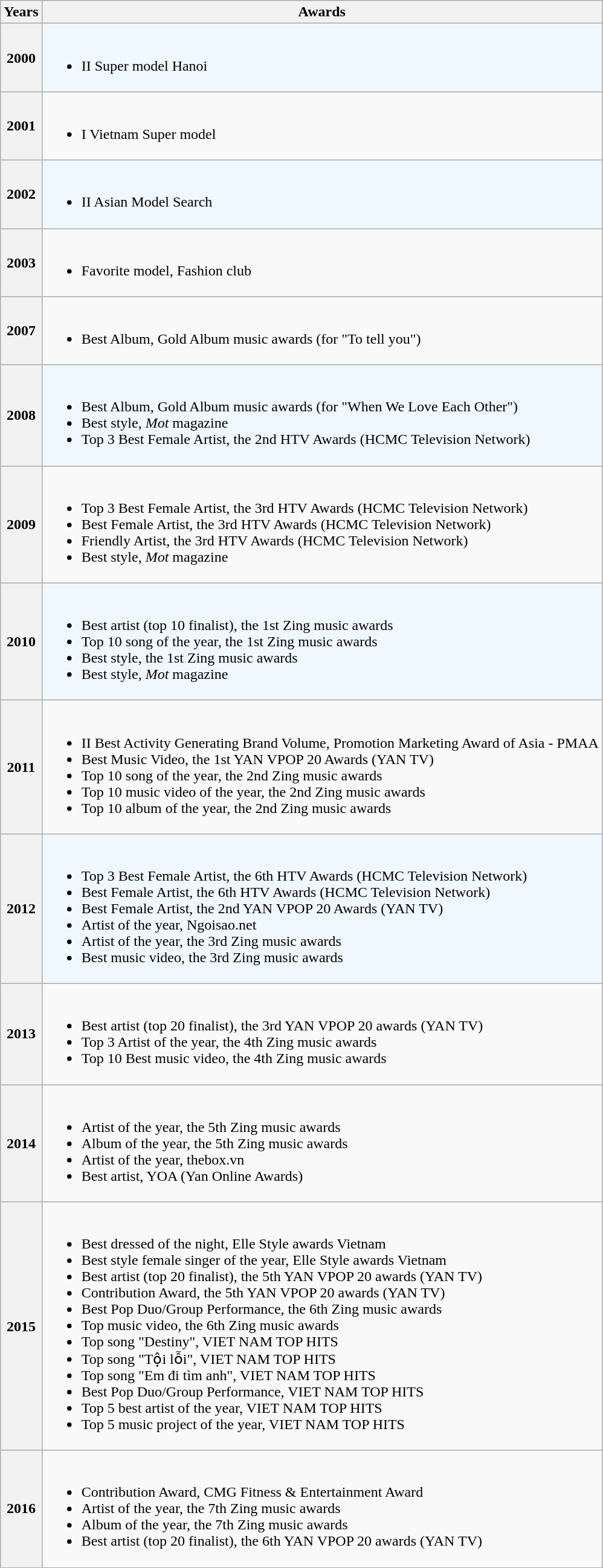<table class="wikitable">
<tr>
<th align="left">Years</th>
<th align="left">Awards</th>
</tr>
<tr style="background:#f0f8ff;">
<th style="text-align:center;">2000</th>
<td align="left"><br><ul><li>II Super model Hanoi</li></ul></td>
</tr>
<tr>
<th style="text-align:center;">2001</th>
<td align="left"><br><ul><li>I Vietnam Super model</li></ul></td>
</tr>
<tr style="background:#f0f8ff;">
<th style="text-align:center;">2002</th>
<td align="left"><br><ul><li>II Asian Model Search</li></ul></td>
</tr>
<tr>
<th style="text-align:center;">2003</th>
<td align="left"><br><ul><li>Favorite model, Fashion club</li></ul></td>
</tr>
<tr>
<th style="text-align:center;">2007</th>
<td align="left"><br><ul><li>Best Album, Gold Album music awards (for "To tell you")</li></ul></td>
</tr>
<tr style="background:#f0f8ff;">
<th style="text-align:center;">2008</th>
<td align="left"><br><ul><li>Best Album, Gold Album music awards (for "When We Love Each Other")</li><li>Best style, <em>Mot</em> magazine</li><li>Top 3 Best Female Artist, the 2nd HTV Awards (HCMC Television Network)</li></ul></td>
</tr>
<tr>
<th style="text-align:center;">2009</th>
<td align="left"><br><ul><li>Top 3 Best Female Artist, the 3rd HTV Awards (HCMC Television Network)</li><li>Best Female Artist, the 3rd HTV Awards (HCMC Television Network)</li><li>Friendly Artist, the 3rd HTV Awards (HCMC Television Network)</li><li>Best style, <em>Mot</em> magazine</li></ul></td>
</tr>
<tr style="background:#f0f8ff;">
<th style="text-align:center;">2010</th>
<td align="left"><br><ul><li>Best artist (top 10 finalist), the 1st Zing music awards</li><li>Top 10 song of the year, the 1st Zing music awards</li><li>Best style, the 1st Zing music awards</li><li>Best style, <em>Mot</em> magazine</li></ul></td>
</tr>
<tr>
<th style="text-align:center;">2011</th>
<td align="left"><br><ul><li>II Best Activity Generating Brand Volume, Promotion Marketing Award of Asia - PMAA</li><li>Best Music Video, the 1st YAN VPOP 20 Awards (YAN TV)</li><li>Top 10 song of the year, the 2nd Zing music awards</li><li>Top 10 music video of the year, the 2nd Zing music awards</li><li>Top 10 album of the year, the 2nd Zing music awards</li></ul></td>
</tr>
<tr style="background:#f0f8ff;">
<th style="text-align:center;">2012</th>
<td align="left"><br><ul><li>Top 3 Best Female Artist, the 6th HTV Awards (HCMC Television Network)</li><li>Best Female Artist, the 6th HTV Awards (HCMC Television Network)</li><li>Best Female Artist, the 2nd YAN VPOP 20 Awards (YAN TV)</li><li>Artist of the year, Ngoisao.net</li><li>Artist of the year, the 3rd Zing music awards</li><li>Best music video, the 3rd Zing music awards</li></ul></td>
</tr>
<tr>
<th style="text-align:center;">2013</th>
<td align="left"><br><ul><li>Best artist (top 20 finalist), the 3rd YAN VPOP 20 awards (YAN TV)</li><li>Top 3 Artist of the year, the 4th Zing music awards</li><li>Top 10 Best music video, the 4th Zing music awards</li></ul></td>
</tr>
<tr>
<th style="text-align:center;">2014</th>
<td align="left"><br><ul><li>Artist of the year, the 5th Zing music awards</li><li>Album of the year, the 5th Zing music awards</li><li>Artist of the year, thebox.vn</li><li>Best artist, YOA (Yan Online Awards)</li></ul></td>
</tr>
<tr>
<th style="text-align:center;">2015</th>
<td align="left"><br><ul><li>Best dressed of the night, Elle Style awards Vietnam</li><li>Best style female singer of the year, Elle Style awards Vietnam</li><li>Best artist (top 20 finalist), the 5th YAN VPOP 20 awards (YAN TV)</li><li>Contribution Award, the 5th YAN VPOP 20 awards (YAN TV)</li><li>Best Pop Duo/Group Performance, the 6th Zing music awards</li><li>Top music video, the 6th Zing music awards</li><li>Top song "Destiny", VIET NAM TOP HITS</li><li>Top song "Tội lỗi", VIET NAM TOP HITS</li><li>Top song "Em đi tìm anh", VIET NAM TOP HITS</li><li>Best Pop Duo/Group Performance, VIET NAM TOP HITS</li><li>Top 5 best artist of the year, VIET NAM TOP HITS</li><li>Top 5 music project of the year, VIET NAM TOP HITS</li></ul></td>
</tr>
<tr>
<th style="text-align:center;">2016</th>
<td align="left"><br><ul><li>Contribution Award, CMG Fitness & Entertainment Award</li><li>Artist of the year, the 7th Zing music awards</li><li>Album of the year, the 7th Zing music awards</li><li>Best artist (top 20 finalist), the 6th YAN VPOP 20 awards (YAN TV)</li></ul></td>
</tr>
</table>
